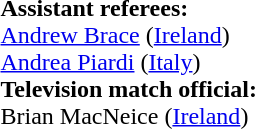<table style="width:100%">
<tr>
<td><br><strong>Assistant referees:</strong>
<br><a href='#'>Andrew Brace</a> (<a href='#'>Ireland</a>)
<br><a href='#'>Andrea Piardi</a> (<a href='#'>Italy</a>)
<br><strong>Television match official:</strong>
<br>Brian MacNeice (<a href='#'>Ireland</a>)</td>
</tr>
</table>
